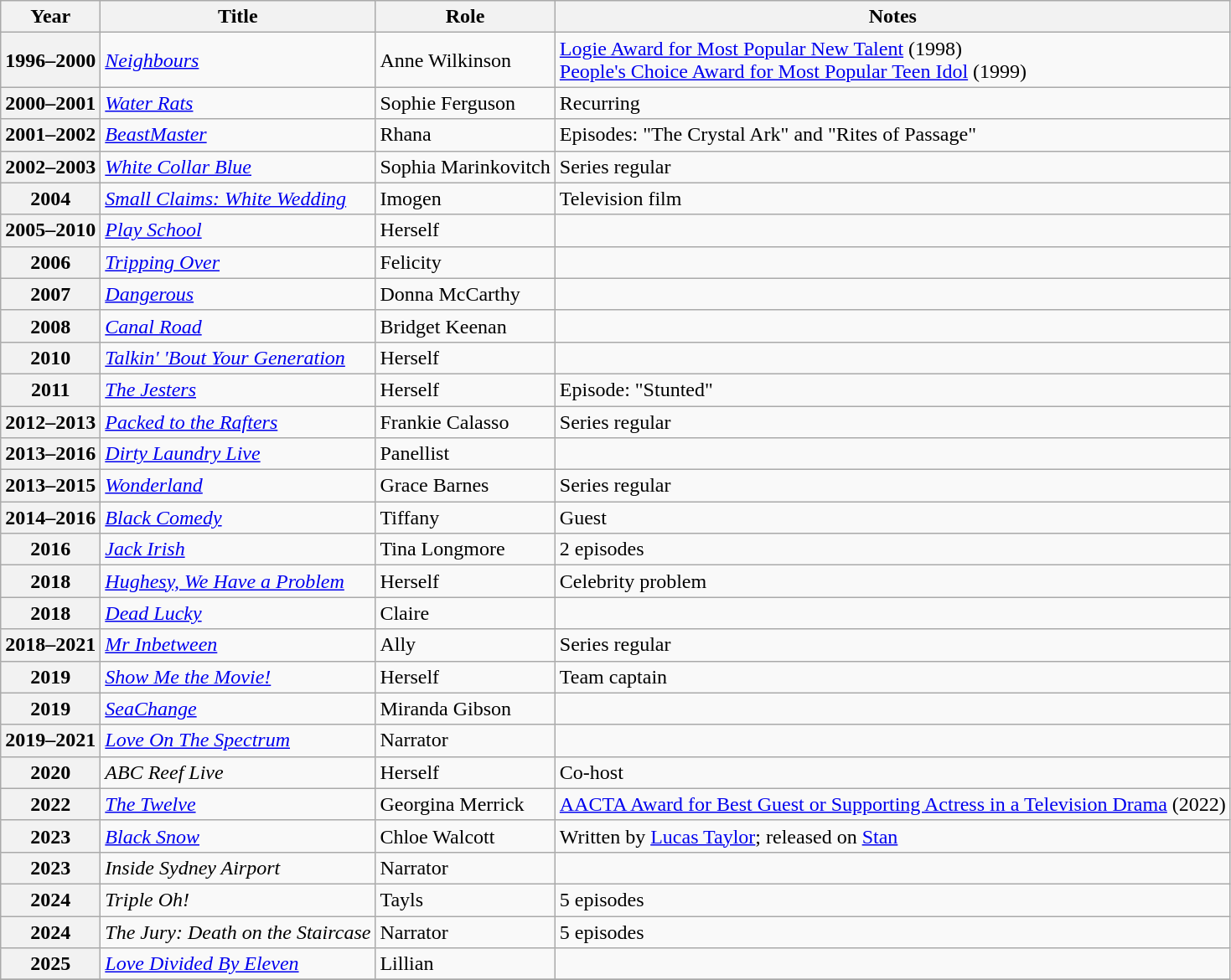<table class="wikitable sortable plainrowheaders">
<tr>
<th scope="col">Year</th>
<th scope="col">Title</th>
<th scope="col">Role</th>
<th scope="col" class="unsortable">Notes</th>
</tr>
<tr>
<th scope="row">1996–2000</th>
<td><em><a href='#'>Neighbours</a></em></td>
<td>Anne Wilkinson</td>
<td><a href='#'>Logie Award for Most Popular New Talent</a> (1998)<br><a href='#'>People's Choice Award for Most Popular Teen Idol</a> (1999)</td>
</tr>
<tr>
<th scope="row">2000–2001</th>
<td><em><a href='#'>Water Rats</a></em></td>
<td>Sophie Ferguson</td>
<td>Recurring</td>
</tr>
<tr>
<th scope="row">2001–2002</th>
<td><em><a href='#'>BeastMaster</a></em></td>
<td>Rhana</td>
<td>Episodes: "The Crystal Ark" and "Rites of Passage"</td>
</tr>
<tr>
<th scope="row">2002–2003</th>
<td><em><a href='#'>White Collar Blue</a></em></td>
<td>Sophia Marinkovitch</td>
<td>Series regular</td>
</tr>
<tr>
<th scope="row">2004</th>
<td><em><a href='#'>Small Claims: White Wedding</a></em></td>
<td>Imogen</td>
<td>Television film</td>
</tr>
<tr>
<th scope="row">2005–2010</th>
<td><em><a href='#'>Play School</a></em></td>
<td>Herself</td>
<td></td>
</tr>
<tr>
<th scope="row">2006</th>
<td><em><a href='#'>Tripping Over</a></em></td>
<td>Felicity</td>
<td></td>
</tr>
<tr>
<th scope="row">2007</th>
<td><em><a href='#'>Dangerous</a></em></td>
<td>Donna McCarthy</td>
<td></td>
</tr>
<tr>
<th scope="row">2008</th>
<td><em><a href='#'>Canal Road</a></em></td>
<td>Bridget Keenan</td>
<td></td>
</tr>
<tr>
<th scope="row">2010</th>
<td><em><a href='#'>Talkin' 'Bout Your Generation</a></em></td>
<td>Herself</td>
<td></td>
</tr>
<tr>
<th scope="row">2011</th>
<td><em><a href='#'>The Jesters</a></em></td>
<td>Herself</td>
<td>Episode: "Stunted"</td>
</tr>
<tr>
<th scope="row">2012–2013</th>
<td><em><a href='#'>Packed to the Rafters</a></em></td>
<td>Frankie Calasso</td>
<td>Series regular</td>
</tr>
<tr>
<th scope="row">2013–2016</th>
<td><em><a href='#'>Dirty Laundry Live</a></em></td>
<td>Panellist</td>
<td></td>
</tr>
<tr>
<th scope="row">2013–2015</th>
<td><em><a href='#'>Wonderland</a></em></td>
<td>Grace Barnes</td>
<td>Series regular</td>
</tr>
<tr>
<th scope="row">2014–2016</th>
<td><em><a href='#'>Black Comedy</a></em></td>
<td>Tiffany</td>
<td>Guest</td>
</tr>
<tr>
<th scope="row">2016</th>
<td><em><a href='#'>Jack Irish</a></em></td>
<td>Tina Longmore</td>
<td>2 episodes</td>
</tr>
<tr>
<th scope="row">2018</th>
<td><em><a href='#'>Hughesy, We Have a Problem</a></em></td>
<td>Herself</td>
<td>Celebrity problem</td>
</tr>
<tr>
<th scope="row">2018</th>
<td><em><a href='#'>Dead Lucky</a></em></td>
<td>Claire</td>
<td></td>
</tr>
<tr>
<th scope="row">2018–2021</th>
<td><em><a href='#'>Mr Inbetween</a></em></td>
<td>Ally</td>
<td>Series regular</td>
</tr>
<tr>
<th scope="row">2019</th>
<td><em><a href='#'>Show Me the Movie!</a></em></td>
<td>Herself</td>
<td>Team captain</td>
</tr>
<tr>
<th scope="row">2019</th>
<td><em><a href='#'>SeaChange</a></em></td>
<td>Miranda Gibson</td>
<td></td>
</tr>
<tr>
<th scope="row">2019–2021</th>
<td><em><a href='#'>Love On The Spectrum</a></em></td>
<td>Narrator</td>
<td></td>
</tr>
<tr>
<th scope="row">2020</th>
<td><em>ABC Reef Live</em></td>
<td>Herself</td>
<td>Co-host</td>
</tr>
<tr>
<th scope="row">2022</th>
<td><em><a href='#'>The Twelve</a></em></td>
<td>Georgina Merrick</td>
<td><a href='#'>AACTA Award for Best Guest or Supporting Actress in a Television Drama</a> (2022)</td>
</tr>
<tr>
<th scope="row">2023</th>
<td><em><a href='#'>Black Snow</a></em></td>
<td>Chloe Walcott</td>
<td>Written by <a href='#'>Lucas Taylor</a>; released on <a href='#'>Stan</a></td>
</tr>
<tr>
<th scope="row">2023</th>
<td><em>Inside Sydney Airport</em></td>
<td>Narrator</td>
<td></td>
</tr>
<tr>
<th scope="row">2024</th>
<td><em>Triple Oh!</em></td>
<td>Tayls</td>
<td>5 episodes</td>
</tr>
<tr>
<th scope="row">2024</th>
<td><em>The Jury: Death on the Staircase</em></td>
<td>Narrator</td>
<td>5 episodes</td>
</tr>
<tr>
<th scope="row">2025</th>
<td><em><a href='#'>Love Divided By Eleven</a></em></td>
<td>Lillian</td>
<td></td>
</tr>
<tr>
</tr>
</table>
